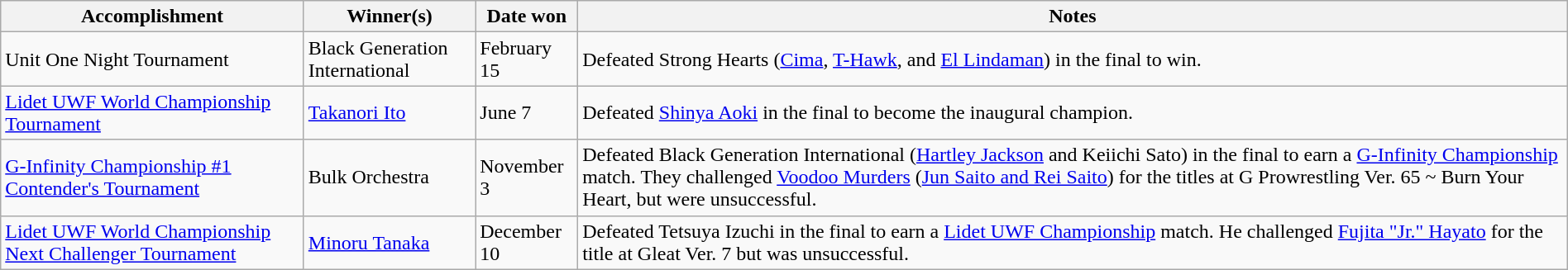<table class="wikitable" style="width:100%;">
<tr>
<th>Accomplishment</th>
<th>Winner(s)</th>
<th>Date won</th>
<th>Notes</th>
</tr>
<tr>
<td>Unit One Night Tournament</td>
<td>Black Generation International<br></td>
<td>February 15</td>
<td>Defeated Strong Hearts (<a href='#'>Cima</a>, <a href='#'>T-Hawk</a>, and <a href='#'>El Lindaman</a>) in the final to win.</td>
</tr>
<tr>
<td><a href='#'>Lidet UWF World Championship Tournament</a></td>
<td><a href='#'>Takanori Ito</a></td>
<td>June 7</td>
<td>Defeated <a href='#'>Shinya Aoki</a> in the final to become the inaugural champion.</td>
</tr>
<tr>
<td><a href='#'>G-Infinity Championship #1 Contender's Tournament</a></td>
<td>Bulk Orchestra<br></td>
<td>November 3</td>
<td>Defeated Black Generation International (<a href='#'>Hartley Jackson</a> and Keiichi Sato) in the final to earn a <a href='#'>G-Infinity Championship</a> match. They challenged <a href='#'>Voodoo Murders</a> (<a href='#'>Jun Saito and Rei Saito</a>) for the titles at G Prowrestling Ver. 65 ~ Burn Your Heart, but were unsuccessful.</td>
</tr>
<tr>
<td><a href='#'>Lidet UWF World Championship Next Challenger Tournament</a></td>
<td><a href='#'>Minoru Tanaka</a></td>
<td>December 10</td>
<td>Defeated Tetsuya Izuchi in the final to earn a <a href='#'>Lidet UWF Championship</a> match. He challenged <a href='#'>Fujita "Jr." Hayato</a> for the title at Gleat Ver. 7 but was unsuccessful.</td>
</tr>
</table>
